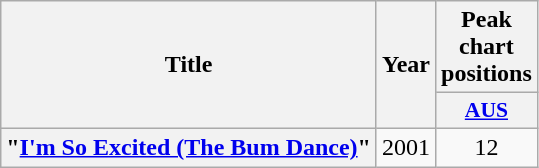<table class="wikitable plainrowheaders" style="text-align:center;">
<tr>
<th scope="col" rowspan="2">Title</th>
<th scope="col" rowspan="2">Year</th>
<th scope="col" colspan="1">Peak chart positions</th>
</tr>
<tr>
<th scope="col" style="width:3em;font-size:90%;"><a href='#'>AUS</a><br></th>
</tr>
<tr>
<th scope="row">"<a href='#'>I'm So Excited (The Bum Dance)</a>"<br></th>
<td>2001</td>
<td>12</td>
</tr>
</table>
